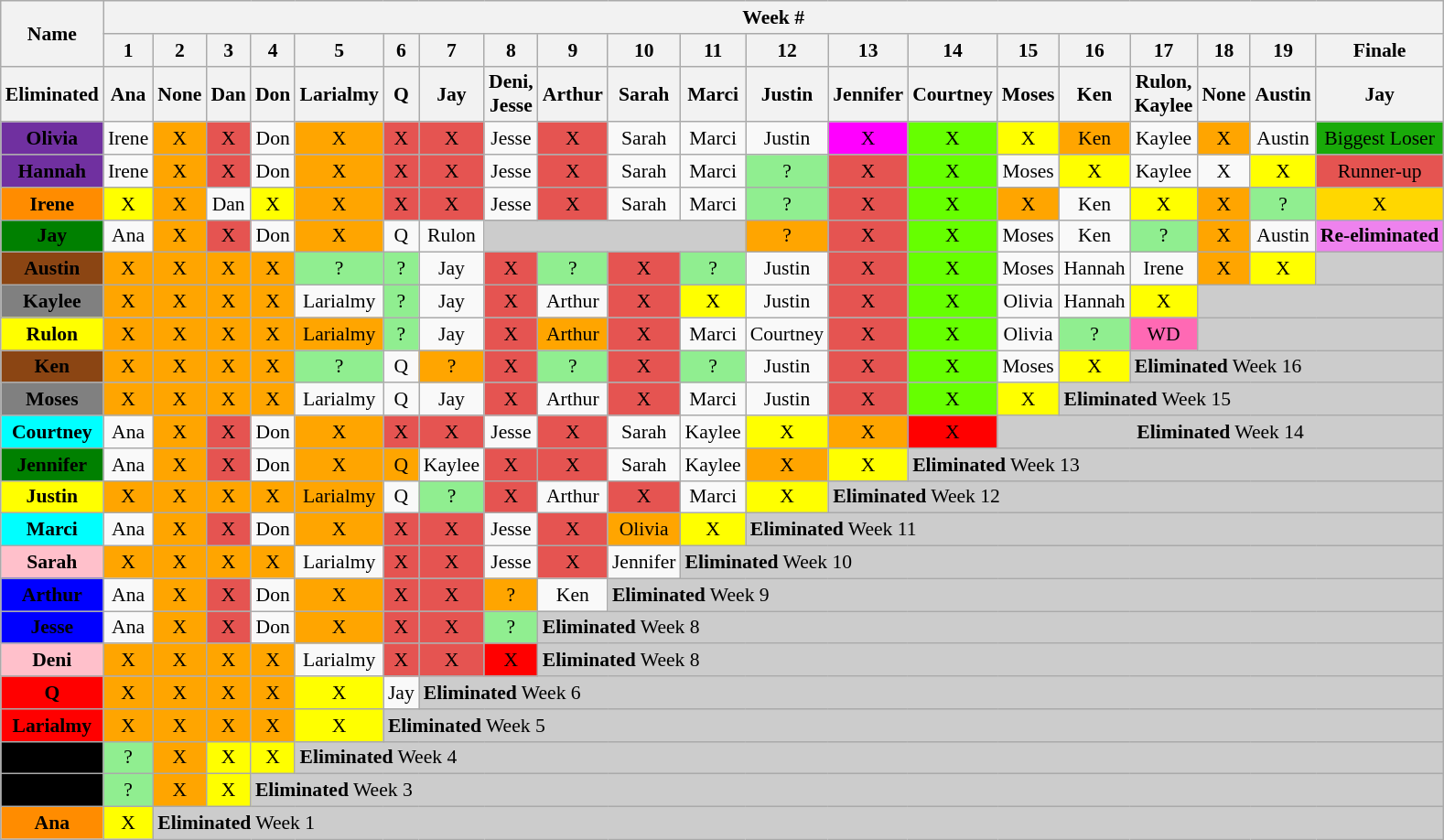<table class="wikitable" align="center" style="text-align:center; font-size:90%; line-height:17px">
<tr>
<th rowspan="2">Name</th>
<th colspan="21">Week #</th>
</tr>
<tr>
<th>1</th>
<th>2</th>
<th>3</th>
<th>4</th>
<th>5</th>
<th>6</th>
<th>7</th>
<th>8</th>
<th>9</th>
<th>10</th>
<th>11</th>
<th>12</th>
<th>13</th>
<th>14</th>
<th>15</th>
<th>16</th>
<th>17</th>
<th>18</th>
<th>19</th>
<th>Finale</th>
</tr>
<tr>
<th>Eliminated</th>
<th>Ana</th>
<th>None</th>
<th>Dan</th>
<th>Don</th>
<th>Larialmy</th>
<th>Q</th>
<th>Jay</th>
<th>Deni,<br>Jesse</th>
<th>Arthur</th>
<th>Sarah</th>
<th>Marci</th>
<th>Justin</th>
<th>Jennifer</th>
<th>Courtney</th>
<th>Moses</th>
<th>Ken</th>
<th>Rulon, <br>Kaylee</th>
<th>None</th>
<th>Austin</th>
<th>Jay</th>
</tr>
<tr>
<td style="background:#7030A0;"><span><strong>Olivia</strong></span></td>
<td>Irene</td>
<td style="background:orange;">X</td>
<td style="background:#e55451;">X</td>
<td>Don</td>
<td style="background:orange;">X</td>
<td style="background:#e55451;">X</td>
<td style="background:#e55451;">X</td>
<td>Jesse</td>
<td style="background:#e55451;">X</td>
<td>Sarah</td>
<td>Marci</td>
<td>Justin</td>
<td style="background:magenta;">X</td>
<td style="background:#6f0;">X</td>
<td style="background:yellow;">X</td>
<td style="background:orange;">Ken</td>
<td>Kaylee</td>
<td style="background:orange;">X</td>
<td>Austin</td>
<td style="background:#19aa09;">Biggest Loser</td>
</tr>
<tr>
<td style="background:#7030A0;"><span><strong>Hannah</strong></span></td>
<td>Irene</td>
<td style="background:orange;">X</td>
<td style="background:#e55451;">X</td>
<td>Don</td>
<td style="background:orange;">X</td>
<td style="background:#e55451;">X</td>
<td style="background:#e55451;">X</td>
<td>Jesse</td>
<td style="background:#e55451;">X</td>
<td>Sarah</td>
<td>Marci</td>
<td style="background:lightgreen;">?</td>
<td style="background:#e55451;">X</td>
<td style="background:#6f0;">X</td>
<td>Moses</td>
<td style="background:yellow;">X</td>
<td>Kaylee</td>
<td style="b;">X</td>
<td style="background:yellow;">X</td>
<td style="background:#e55451;">Runner-up</td>
</tr>
<tr>
<td style="background:darkorange;"><strong>Irene</strong></td>
<td style="background:yellow;">X</td>
<td style="background:orange;">X</td>
<td>Dan</td>
<td style="background:yellow;">X</td>
<td style="background:orange;">X</td>
<td style="background:#e55451;">X</td>
<td style="background:#e55451;">X</td>
<td>Jesse</td>
<td style="background:#e55451;">X</td>
<td>Sarah</td>
<td>Marci</td>
<td style="background:lightgreen;">?</td>
<td style="background:#e55451;">X</td>
<td style="background:#6f0;">X</td>
<td style="background:orange;">X</td>
<td>Ken</td>
<td style="background:yellow;">X</td>
<td style="background:orange;">X</td>
<td style="background:lightgreen;">?</td>
<td style="background:gold;">X</td>
</tr>
<tr>
<td style="background:green;"><span><strong>Jay</strong></span></td>
<td>Ana</td>
<td style="background:orange;">X</td>
<td style="background:#e55451;">X</td>
<td>Don</td>
<td style="background:orange;">X</td>
<td>Q</td>
<td>Rulon</td>
<td colspan="4" style="background:#ccc; text-align:left;"></td>
<td style="background:orange;">?</td>
<td style="background:#e55451;">X</td>
<td style="background:#6f0;">X</td>
<td>Moses</td>
<td>Ken</td>
<td style="background:lightgreen;">?</td>
<td style="background:orange;">X</td>
<td>Austin</td>
<td style="background:violet;"><strong>Re-eliminated</strong></td>
</tr>
<tr>
<td style="background:saddlebrown;"><span><strong>Austin</strong></span></td>
<td style="background:orange;">X</td>
<td style="background:orange;">X</td>
<td style="background:orange;">X</td>
<td style="background:orange;">X</td>
<td style="background:lightgreen;">?</td>
<td style="background:lightgreen;">?</td>
<td>Jay</td>
<td style="background:#e55451;">X</td>
<td style="background:lightgreen;">?</td>
<td style="background:#e55451;">X</td>
<td style="background:lightgreen;">?</td>
<td>Justin</td>
<td style="background:#e55451;">X</td>
<td style="background:#6f0;">X</td>
<td>Moses</td>
<td>Hannah</td>
<td>Irene</td>
<td style="background:orange;">X</td>
<td style="background:yellow;">X</td>
<td style="background:#ccc; text-align:left;"></td>
</tr>
<tr>
<td style="background:gray;"><strong>Kaylee</strong></td>
<td style="background:orange;">X</td>
<td style="background:orange;">X</td>
<td style="background:orange;">X</td>
<td style="background:orange;">X</td>
<td>Larialmy</td>
<td style="background:lightgreen;">?</td>
<td>Jay</td>
<td style="background:#e55451;">X</td>
<td>Arthur</td>
<td style="background:#e55451;">X</td>
<td style="background:yellow;">X</td>
<td>Justin</td>
<td style="background:#e55451;">X</td>
<td style="background:#6f0;">X</td>
<td>Olivia</td>
<td>Hannah</td>
<td style="background:yellow;">X</td>
<td colspan="3" style="background:#ccc; text-align:left;"></td>
</tr>
<tr>
<td style="background:yellow;"><strong>Rulon</strong></td>
<td style="background:orange;">X</td>
<td style="background:orange;">X</td>
<td style="background:orange;">X</td>
<td style="background:orange;">X</td>
<td style="background:orange;">Larialmy</td>
<td style="background:lightgreen;">?</td>
<td>Jay</td>
<td style="background:#e55451;">X</td>
<td style="background:orange;">Arthur</td>
<td style="background:#e55451;">X</td>
<td>Marci</td>
<td>Courtney</td>
<td style="background:#e55451;">X</td>
<td style="background:#6f0;">X</td>
<td>Olivia</td>
<td style="background:lightgreen;">?</td>
<td style="background:hotpink;">WD</td>
<td colspan="3" style="background:#ccc; text-align:left;"></td>
</tr>
<tr>
<td style="background:saddlebrown;"><span><strong>Ken</strong></span></td>
<td style="background:orange;">X</td>
<td style="background:orange;">X</td>
<td style="background:orange;">X</td>
<td style="background:orange;">X</td>
<td style="background:lightgreen;">?</td>
<td>Q</td>
<td style="background:orange;">?</td>
<td style="background:#e55451;">X</td>
<td style="background:lightgreen;">?</td>
<td style="background:#e55451;">X</td>
<td style="background:lightgreen;">?</td>
<td>Justin</td>
<td style="background:#e55451;">X</td>
<td style="background:#6f0;">X</td>
<td>Moses</td>
<td style="background:yellow;">X</td>
<td colspan="4" style="background:#ccc; text-align:left;"><strong>Eliminated</strong> Week 16</td>
</tr>
<tr>
<td style="background:gray;"><strong>Moses</strong></td>
<td style="background:orange;">X</td>
<td style="background:orange;">X</td>
<td style="background:orange;">X</td>
<td style="background:orange;">X</td>
<td>Larialmy</td>
<td>Q</td>
<td>Jay</td>
<td style="background:#e55451;">X</td>
<td>Arthur</td>
<td style="background:#e55451;">X</td>
<td>Marci</td>
<td>Justin</td>
<td style="background:#e55451;">X</td>
<td style="background:#6f0;">X</td>
<td style="background:yellow;">X</td>
<td colspan="5" style="background:#ccc; text-align:left;"><strong>Eliminated</strong> Week 15</td>
</tr>
<tr>
<td style="background:aqua;"><strong>Courtney</strong></td>
<td>Ana</td>
<td style="background:orange;">X</td>
<td style="background:#e55451;">X</td>
<td>Don</td>
<td style="background:orange;">X</td>
<td style="background:#e55451;">X</td>
<td style="background:#e55451;">X</td>
<td>Jesse</td>
<td style="background:#e55451;">X</td>
<td>Sarah</td>
<td>Kaylee</td>
<td style="background:yellow;">X</td>
<td style="background:orange;">X</td>
<td style="background:red;">X</td>
<td colspan="6" style="background:#ccc; style="background:#ccc; text-align:left;"><strong>Eliminated</strong> Week 14</td>
</tr>
<tr>
<td style="background:green;"><span><strong>Jennifer</strong></span></td>
<td>Ana</td>
<td style="background:orange;">X</td>
<td style="background:#e55451;">X</td>
<td>Don</td>
<td style="background:orange;">X</td>
<td style="background:orange;">Q</td>
<td>Kaylee</td>
<td style="background:#e55451;">X</td>
<td style="background:#e55451;">X</td>
<td>Sarah</td>
<td>Kaylee</td>
<td style="background:orange;">X</td>
<td style="background:yellow;">X</td>
<td colspan="7" style="background:#ccc; text-align:left;"><strong>Eliminated</strong> Week 13</td>
</tr>
<tr>
<td style="background:yellow;"><strong>Justin</strong></td>
<td style="background:orange;">X</td>
<td style="background:orange;">X</td>
<td style="background:orange;">X</td>
<td style="background:orange;">X</td>
<td style="background:orange;">Larialmy</td>
<td>Q</td>
<td style="background:lightgreen;">?</td>
<td style="background:#e55451;">X</td>
<td>Arthur</td>
<td style="background:#e55451;">X</td>
<td>Marci</td>
<td style="background:yellow;">X</td>
<td colspan="8" style="background:#ccc; text-align:left;"><strong>Eliminated</strong> Week 12</td>
</tr>
<tr>
<td style="background:aqua;"><strong>Marci</strong></td>
<td>Ana</td>
<td style="background:orange;">X</td>
<td style="background:#e55451;">X</td>
<td>Don</td>
<td style="background:orange;">X</td>
<td style="background:#e55451;">X</td>
<td style="background:#e55451;">X</td>
<td>Jesse</td>
<td style="background:#e55451;">X</td>
<td style="background:orange;">Olivia</td>
<td style="background:yellow;">X</td>
<td colspan="9" style="background:#ccc; text-align:left;"><strong>Eliminated</strong> Week 11</td>
</tr>
<tr>
<td style="background:pink;"><strong>Sarah</strong></td>
<td style="background:orange;">X</td>
<td style="background:orange;">X</td>
<td style="background:orange;">X</td>
<td style="background:orange;">X</td>
<td>Larialmy</td>
<td style="background:#e55451;">X</td>
<td style="background:#e55451;">X</td>
<td>Jesse</td>
<td style="background:#e55451;">X</td>
<td>Jennifer</td>
<td colspan="10" style="background:#ccc; text-align:left;"><strong>Eliminated</strong> Week 10</td>
</tr>
<tr>
<td style="background:blue;"><span><strong>Arthur</strong></span></td>
<td>Ana</td>
<td style="background:orange;">X</td>
<td style="background:#e55451;">X</td>
<td>Don</td>
<td style="background:orange;">X</td>
<td style="background:#e55451;">X</td>
<td style="background:#e55451;">X</td>
<td style="background:orange;">?</td>
<td>Ken</td>
<td colspan="11" style="background:#ccc; text-align:left;"><strong>Eliminated</strong> Week 9</td>
</tr>
<tr>
<td style="background:blue;"><span><strong>Jesse</strong></span></td>
<td>Ana</td>
<td style="background:orange;">X</td>
<td style="background:#e55451;">X</td>
<td>Don</td>
<td style="background:orange;">X</td>
<td style="background:#e55451;">X</td>
<td style="background:#e55451;">X</td>
<td style="background:lightgreen;">?</td>
<td colspan="12" style="background:#ccc; text-align:left;"><strong>Eliminated</strong> Week 8</td>
</tr>
<tr>
<td style="background:pink;"><strong>Deni</strong></td>
<td style="background:orange;">X</td>
<td style="background:orange;">X</td>
<td style="background:orange;">X</td>
<td style="background:orange;">X</td>
<td>Larialmy</td>
<td style="background:#e55451;">X</td>
<td style="background:#e55451;">X</td>
<td style="background:red;">X</td>
<td colspan="12" style="background:#ccc; text-align:left;"><strong>Eliminated</strong> Week 8</td>
</tr>
<tr>
<td style="background:red;"><span><strong>Q</strong></span></td>
<td style="background:orange;">X</td>
<td style="background:orange;">X</td>
<td style="background:orange;">X</td>
<td style="background:orange;">X</td>
<td style="background:yellow;">X</td>
<td>Jay</td>
<td colspan="14" style="background:#ccc; text-align:left;"><strong>Eliminated</strong> Week 6</td>
</tr>
<tr>
<td style="background:red;"><span><strong>Larialmy</strong></span></td>
<td style="background:orange;">X</td>
<td style="background:orange;">X</td>
<td style="background:orange;">X</td>
<td style="background:orange;">X</td>
<td style="background:yellow;">X</td>
<td colspan="15" style="background:#ccc; text-align:left;"><strong>Eliminated</strong> Week 5</td>
</tr>
<tr>
<td style="background:black;"><span><strong>Don</strong></span></td>
<td style="background:lightgreen;">?</td>
<td style="background:orange;">X</td>
<td style="background:yellow;">X</td>
<td style="background:yellow;">X</td>
<td colspan="16" style="background:#ccc; text-align:left;"><strong>Eliminated</strong> Week 4</td>
</tr>
<tr>
<td style="background:black;"><span><strong>Dan</strong></span></td>
<td style="background:lightgreen;">?</td>
<td style="background:orange;">X</td>
<td style="background:yellow;">X</td>
<td colspan="17" style="background:#ccc; text-align:left;"><strong>Eliminated</strong> Week 3</td>
</tr>
<tr>
<td style="background:darkorange;"><strong>Ana</strong></td>
<td style="background:yellow;">X</td>
<td colspan="19" style="background:#ccc; text-align:left;"><strong>Eliminated</strong> Week 1</td>
</tr>
</table>
